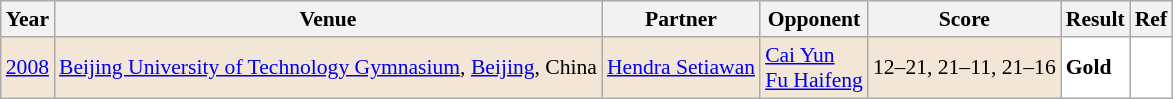<table class="sortable wikitable" style="font-size: 90%">
<tr>
<th>Year</th>
<th>Venue</th>
<th>Partner</th>
<th>Opponent</th>
<th>Score</th>
<th>Result</th>
<th>Ref</th>
</tr>
<tr style="background:#F3E6D7">
<td align="center"><a href='#'>2008</a></td>
<td align="left"><a href='#'>Beijing University of Technology Gymnasium</a>, <a href='#'>Beijing</a>, China</td>
<td align="left"> <a href='#'>Hendra Setiawan</a></td>
<td align="left"> <a href='#'>Cai Yun</a> <br>  <a href='#'>Fu Haifeng</a></td>
<td align="left">12–21, 21–11, 21–16</td>
<td style="text-align:left; background:white"> <strong>Gold</strong></td>
<td style="text-align:center; background:white"></td>
</tr>
</table>
